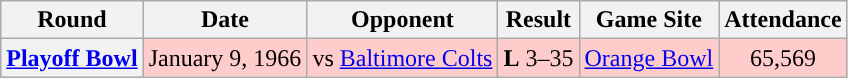<table class="wikitable" style="text-align:center">
<tr>
<th>Round</th>
<th>Date</th>
<th>Opponent</th>
<th>Result</th>
<th>Game Site</th>
<th>Attendance</th>
</tr>
<tr style="background: #fcc">
<th><a href='#'>Playoff Bowl</a></th>
<td>January 9, 1966</td>
<td>vs <a href='#'>Baltimore Colts</a></td>
<td><strong>L</strong> 3–35</td>
<td><a href='#'>Orange Bowl</a></td>
<td>65,569</td>
</tr>
</table>
